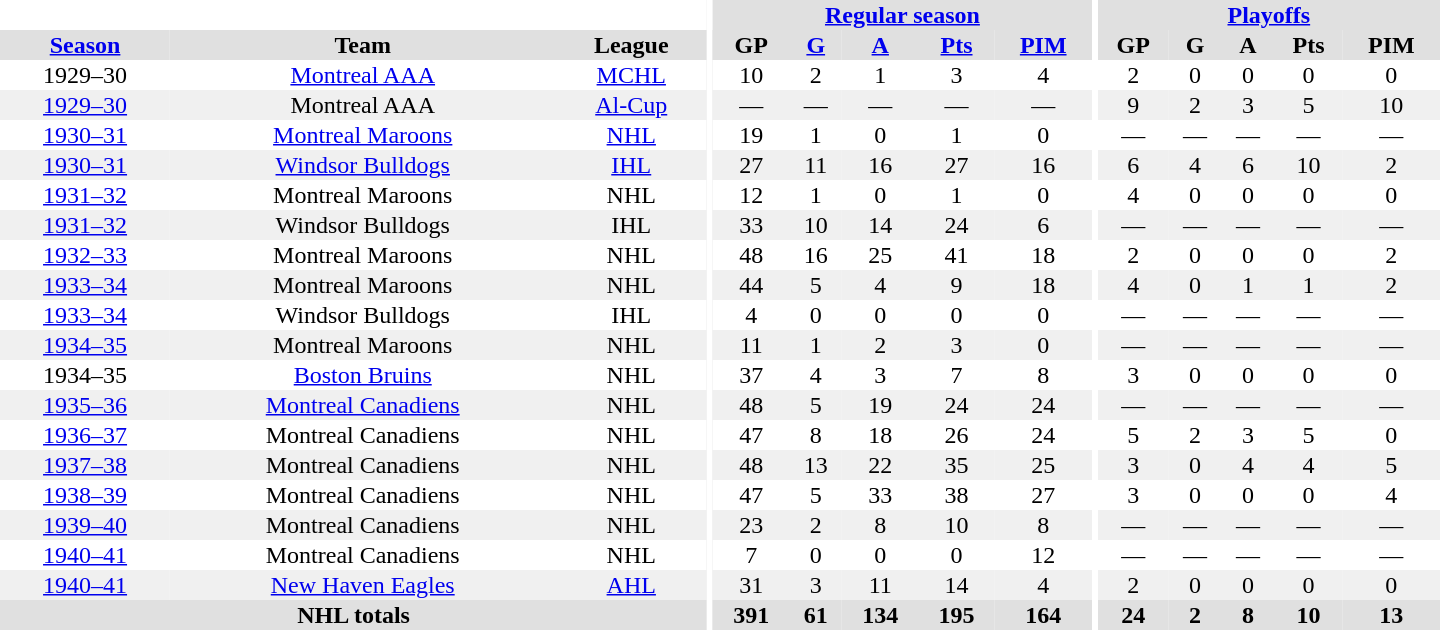<table border="0" cellpadding="1" cellspacing="0" style="text-align:center; width:60em">
<tr bgcolor="#e0e0e0">
<th colspan="3" bgcolor="#ffffff"></th>
<th rowspan="100" bgcolor="#ffffff"></th>
<th colspan="5"><a href='#'>Regular season</a></th>
<th rowspan="100" bgcolor="#ffffff"></th>
<th colspan="5"><a href='#'>Playoffs</a></th>
</tr>
<tr bgcolor="#e0e0e0">
<th><a href='#'>Season</a></th>
<th>Team</th>
<th>League</th>
<th>GP</th>
<th><a href='#'>G</a></th>
<th><a href='#'>A</a></th>
<th><a href='#'>Pts</a></th>
<th><a href='#'>PIM</a></th>
<th>GP</th>
<th>G</th>
<th>A</th>
<th>Pts</th>
<th>PIM</th>
</tr>
<tr>
<td>1929–30</td>
<td><a href='#'>Montreal AAA</a></td>
<td><a href='#'>MCHL</a></td>
<td>10</td>
<td>2</td>
<td>1</td>
<td>3</td>
<td>4</td>
<td>2</td>
<td>0</td>
<td>0</td>
<td>0</td>
<td>0</td>
</tr>
<tr bgcolor="#f0f0f0">
<td><a href='#'>1929–30</a></td>
<td>Montreal AAA</td>
<td><a href='#'>Al-Cup</a></td>
<td>—</td>
<td>—</td>
<td>—</td>
<td>—</td>
<td>—</td>
<td>9</td>
<td>2</td>
<td>3</td>
<td>5</td>
<td>10</td>
</tr>
<tr>
<td><a href='#'>1930–31</a></td>
<td><a href='#'>Montreal Maroons</a></td>
<td><a href='#'>NHL</a></td>
<td>19</td>
<td>1</td>
<td>0</td>
<td>1</td>
<td>0</td>
<td>—</td>
<td>—</td>
<td>—</td>
<td>—</td>
<td>—</td>
</tr>
<tr bgcolor="#f0f0f0">
<td><a href='#'>1930–31</a></td>
<td><a href='#'>Windsor Bulldogs</a></td>
<td><a href='#'>IHL</a></td>
<td>27</td>
<td>11</td>
<td>16</td>
<td>27</td>
<td>16</td>
<td>6</td>
<td>4</td>
<td>6</td>
<td>10</td>
<td>2</td>
</tr>
<tr>
<td><a href='#'>1931–32</a></td>
<td>Montreal Maroons</td>
<td>NHL</td>
<td>12</td>
<td>1</td>
<td>0</td>
<td>1</td>
<td>0</td>
<td>4</td>
<td>0</td>
<td>0</td>
<td>0</td>
<td>0</td>
</tr>
<tr bgcolor="#f0f0f0">
<td><a href='#'>1931–32</a></td>
<td>Windsor Bulldogs</td>
<td>IHL</td>
<td>33</td>
<td>10</td>
<td>14</td>
<td>24</td>
<td>6</td>
<td>—</td>
<td>—</td>
<td>—</td>
<td>—</td>
<td>—</td>
</tr>
<tr>
<td><a href='#'>1932–33</a></td>
<td>Montreal Maroons</td>
<td>NHL</td>
<td>48</td>
<td>16</td>
<td>25</td>
<td>41</td>
<td>18</td>
<td>2</td>
<td>0</td>
<td>0</td>
<td>0</td>
<td>2</td>
</tr>
<tr bgcolor="#f0f0f0">
<td><a href='#'>1933–34</a></td>
<td>Montreal Maroons</td>
<td>NHL</td>
<td>44</td>
<td>5</td>
<td>4</td>
<td>9</td>
<td>18</td>
<td>4</td>
<td>0</td>
<td>1</td>
<td>1</td>
<td>2</td>
</tr>
<tr>
<td><a href='#'>1933–34</a></td>
<td>Windsor Bulldogs</td>
<td>IHL</td>
<td>4</td>
<td>0</td>
<td>0</td>
<td>0</td>
<td>0</td>
<td>—</td>
<td>—</td>
<td>—</td>
<td>—</td>
<td>—</td>
</tr>
<tr bgcolor="#f0f0f0">
<td><a href='#'>1934–35</a></td>
<td>Montreal Maroons</td>
<td>NHL</td>
<td>11</td>
<td>1</td>
<td>2</td>
<td>3</td>
<td>0</td>
<td>—</td>
<td>—</td>
<td>—</td>
<td>—</td>
<td>—</td>
</tr>
<tr>
<td>1934–35</td>
<td><a href='#'>Boston Bruins</a></td>
<td>NHL</td>
<td>37</td>
<td>4</td>
<td>3</td>
<td>7</td>
<td>8</td>
<td>3</td>
<td>0</td>
<td>0</td>
<td>0</td>
<td>0</td>
</tr>
<tr bgcolor="#f0f0f0">
<td><a href='#'>1935–36</a></td>
<td><a href='#'>Montreal Canadiens</a></td>
<td>NHL</td>
<td>48</td>
<td>5</td>
<td>19</td>
<td>24</td>
<td>24</td>
<td>—</td>
<td>—</td>
<td>—</td>
<td>—</td>
<td>—</td>
</tr>
<tr>
<td><a href='#'>1936–37</a></td>
<td>Montreal Canadiens</td>
<td>NHL</td>
<td>47</td>
<td>8</td>
<td>18</td>
<td>26</td>
<td>24</td>
<td>5</td>
<td>2</td>
<td>3</td>
<td>5</td>
<td>0</td>
</tr>
<tr bgcolor="#f0f0f0">
<td><a href='#'>1937–38</a></td>
<td>Montreal Canadiens</td>
<td>NHL</td>
<td>48</td>
<td>13</td>
<td>22</td>
<td>35</td>
<td>25</td>
<td>3</td>
<td>0</td>
<td>4</td>
<td>4</td>
<td>5</td>
</tr>
<tr>
<td><a href='#'>1938–39</a></td>
<td>Montreal Canadiens</td>
<td>NHL</td>
<td>47</td>
<td>5</td>
<td>33</td>
<td>38</td>
<td>27</td>
<td>3</td>
<td>0</td>
<td>0</td>
<td>0</td>
<td>4</td>
</tr>
<tr bgcolor="#f0f0f0">
<td><a href='#'>1939–40</a></td>
<td>Montreal Canadiens</td>
<td>NHL</td>
<td>23</td>
<td>2</td>
<td>8</td>
<td>10</td>
<td>8</td>
<td>—</td>
<td>—</td>
<td>—</td>
<td>—</td>
<td>—</td>
</tr>
<tr>
<td><a href='#'>1940–41</a></td>
<td>Montreal Canadiens</td>
<td>NHL</td>
<td>7</td>
<td>0</td>
<td>0</td>
<td>0</td>
<td>12</td>
<td>—</td>
<td>—</td>
<td>—</td>
<td>—</td>
<td>—</td>
</tr>
<tr bgcolor="#f0f0f0">
<td><a href='#'>1940–41</a></td>
<td><a href='#'>New Haven Eagles</a></td>
<td><a href='#'>AHL</a></td>
<td>31</td>
<td>3</td>
<td>11</td>
<td>14</td>
<td>4</td>
<td>2</td>
<td>0</td>
<td>0</td>
<td>0</td>
<td>0</td>
</tr>
<tr bgcolor="#e0e0e0">
<th colspan="3">NHL totals</th>
<th>391</th>
<th>61</th>
<th>134</th>
<th>195</th>
<th>164</th>
<th>24</th>
<th>2</th>
<th>8</th>
<th>10</th>
<th>13</th>
</tr>
</table>
